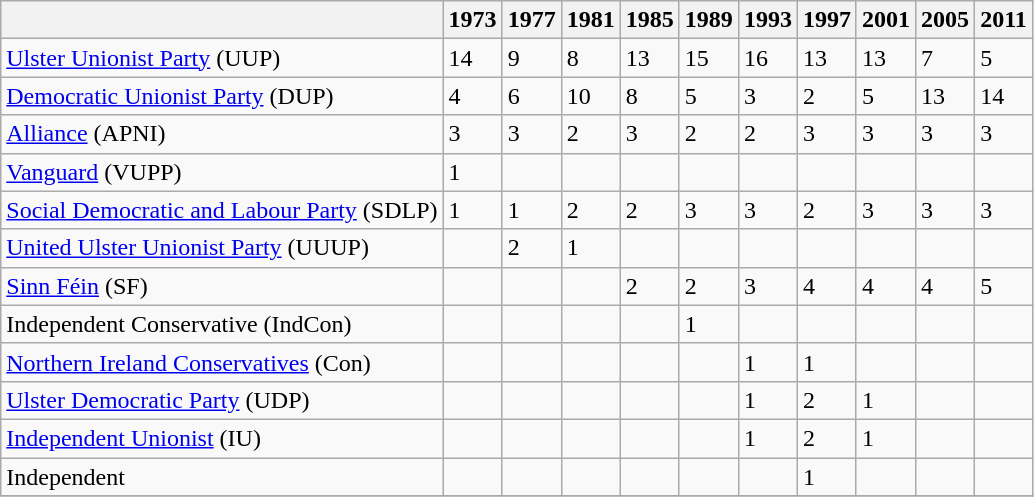<table class="wikitable">
<tr>
<th></th>
<th>1973</th>
<th>1977</th>
<th>1981</th>
<th>1985</th>
<th>1989</th>
<th>1993</th>
<th>1997</th>
<th>2001</th>
<th>2005</th>
<th>2011</th>
</tr>
<tr>
<td><a href='#'>Ulster Unionist Party</a> (UUP)</td>
<td>14</td>
<td>9</td>
<td>8</td>
<td>13</td>
<td>15</td>
<td>16</td>
<td>13</td>
<td>13</td>
<td>7</td>
<td>5</td>
</tr>
<tr>
<td><a href='#'>Democratic Unionist Party</a> (DUP)</td>
<td>4</td>
<td>6</td>
<td>10</td>
<td>8</td>
<td>5</td>
<td>3</td>
<td>2</td>
<td>5</td>
<td>13</td>
<td>14</td>
</tr>
<tr>
<td><a href='#'>Alliance</a> (APNI)</td>
<td>3</td>
<td>3</td>
<td>2</td>
<td>3</td>
<td>2</td>
<td>2</td>
<td>3</td>
<td>3</td>
<td>3</td>
<td>3</td>
</tr>
<tr>
<td><a href='#'>Vanguard</a> (VUPP)</td>
<td>1</td>
<td></td>
<td></td>
<td></td>
<td></td>
<td></td>
<td></td>
<td></td>
<td></td>
<td></td>
</tr>
<tr>
<td><a href='#'>Social Democratic and Labour Party</a> (SDLP)</td>
<td>1</td>
<td>1</td>
<td>2</td>
<td>2</td>
<td>3</td>
<td>3</td>
<td>2</td>
<td>3</td>
<td>3</td>
<td>3</td>
</tr>
<tr>
<td><a href='#'>United Ulster Unionist Party</a> (UUUP)</td>
<td></td>
<td>2</td>
<td>1</td>
<td></td>
<td></td>
<td></td>
<td></td>
<td></td>
<td></td>
<td></td>
</tr>
<tr>
<td><a href='#'>Sinn Féin</a> (SF)</td>
<td></td>
<td></td>
<td></td>
<td>2</td>
<td>2</td>
<td>3</td>
<td>4</td>
<td>4</td>
<td>4</td>
<td>5</td>
</tr>
<tr>
<td>Independent Conservative (IndCon)</td>
<td></td>
<td></td>
<td></td>
<td></td>
<td>1</td>
<td></td>
<td></td>
<td></td>
<td></td>
<td></td>
</tr>
<tr>
<td><a href='#'>Northern Ireland Conservatives</a> (Con)</td>
<td></td>
<td></td>
<td></td>
<td></td>
<td></td>
<td>1</td>
<td>1</td>
<td></td>
<td></td>
<td></td>
</tr>
<tr>
<td><a href='#'>Ulster Democratic Party</a> (UDP)</td>
<td></td>
<td></td>
<td></td>
<td></td>
<td></td>
<td>1</td>
<td>2</td>
<td>1</td>
<td></td>
<td></td>
</tr>
<tr>
<td><a href='#'>Independent Unionist</a> (IU)</td>
<td></td>
<td></td>
<td></td>
<td></td>
<td></td>
<td>1</td>
<td>2</td>
<td>1</td>
<td></td>
<td></td>
</tr>
<tr>
<td>Independent</td>
<td></td>
<td></td>
<td></td>
<td></td>
<td></td>
<td></td>
<td>1</td>
<td></td>
<td></td>
<td></td>
</tr>
<tr>
</tr>
</table>
